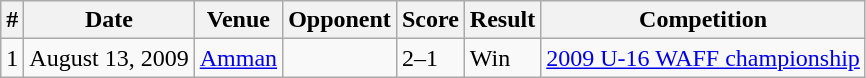<table class="wikitable">
<tr>
<th>#</th>
<th>Date</th>
<th>Venue</th>
<th>Opponent</th>
<th>Score</th>
<th>Result</th>
<th>Competition</th>
</tr>
<tr>
<td>1</td>
<td>August 13, 2009</td>
<td><a href='#'>Amman</a></td>
<td></td>
<td>2–1</td>
<td>Win</td>
<td><a href='#'>2009 U-16 WAFF championship</a></td>
</tr>
</table>
